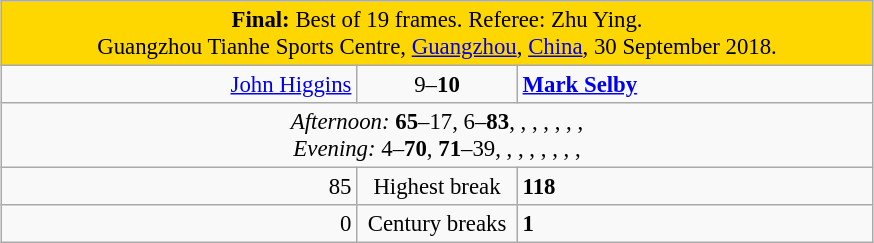<table class="wikitable" style="font-size: 95%; margin: 1em auto 1em auto;">
<tr>
<td colspan="3" align="center" bgcolor="#ffd700"><strong>Final:</strong> Best of 19 frames. Referee: Zhu Ying.<br>Guangzhou Tianhe Sports Centre, <a href='#'>Guangzhou</a>, <a href='#'>China</a>, 30 September 2018.</td>
</tr>
<tr>
<td width="230" align="right"><a href='#'>John Higgins</a><br></td>
<td width="100" align="center">9–<strong>10</strong></td>
<td width="230"><strong><a href='#'>Mark Selby</a></strong><br></td>
</tr>
<tr>
<td colspan="3" align="center" style="font-size: 100%"><em>Afternoon:</em> <strong>65</strong>–17, 6–<strong>83</strong>, , , , , , ,  <br><em>Evening:</em> 4–<strong>70</strong>, <strong>71</strong>–39, , , , , , , , </td>
</tr>
<tr>
<td align="right">85</td>
<td align="center">Highest break</td>
<td><strong>118</strong></td>
</tr>
<tr>
<td align="right">0</td>
<td align="center">Century breaks</td>
<td><strong>1</strong></td>
</tr>
</table>
